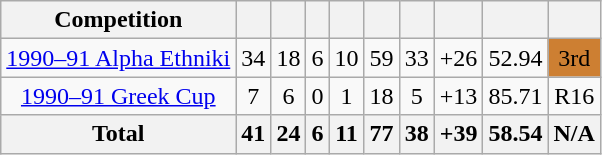<table class="wikitable" style="text-align:center">
<tr>
<th>Competition</th>
<th></th>
<th></th>
<th></th>
<th></th>
<th></th>
<th></th>
<th></th>
<th></th>
<th></th>
</tr>
<tr>
<td><a href='#'>1990–91 Alpha Ethniki</a></td>
<td>34</td>
<td>18</td>
<td>6</td>
<td>10</td>
<td>59</td>
<td>33</td>
<td>+26</td>
<td>52.94</td>
<td bgcolor=#CD7F32>3rd</td>
</tr>
<tr>
<td><a href='#'>1990–91 Greek Cup</a></td>
<td>7</td>
<td>6</td>
<td>0</td>
<td>1</td>
<td>18</td>
<td>5</td>
<td>+13</td>
<td>85.71</td>
<td>R16</td>
</tr>
<tr>
<th>Total</th>
<th>41</th>
<th>24</th>
<th>6</th>
<th>11</th>
<th>77</th>
<th>38</th>
<th>+39</th>
<th>58.54</th>
<th>N/A</th>
</tr>
</table>
